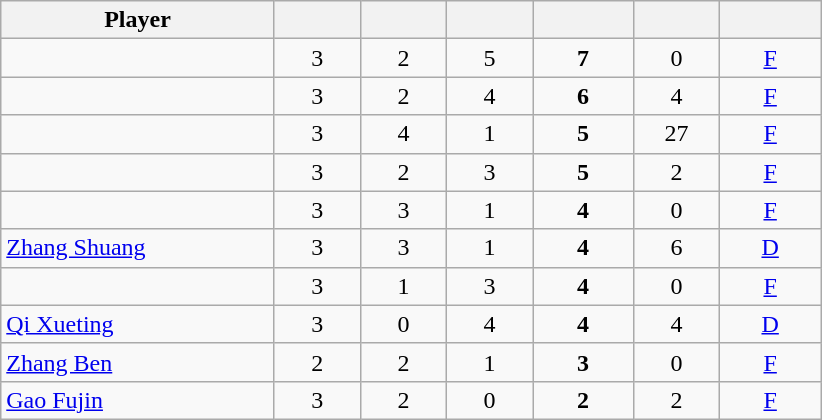<table class="wikitable sortable" style="text-align:center;">
<tr>
<th width="175px">Player</th>
<th width="50px"></th>
<th width="50px"></th>
<th width="50px"></th>
<th width="60px"></th>
<th width="50px"></th>
<th width="60px"></th>
</tr>
<tr>
<td style="text-align:left;"> </td>
<td>3</td>
<td>2</td>
<td>5</td>
<td><strong>7</strong></td>
<td>0</td>
<td><a href='#'>F</a></td>
</tr>
<tr>
<td style="text-align:left;"> </td>
<td>3</td>
<td>2</td>
<td>4</td>
<td><strong>6</strong></td>
<td>4</td>
<td><a href='#'>F</a></td>
</tr>
<tr>
<td style="text-align:left;"> </td>
<td>3</td>
<td>4</td>
<td>1</td>
<td><strong>5</strong></td>
<td>27</td>
<td><a href='#'>F</a></td>
</tr>
<tr>
<td style="text-align:left;"> </td>
<td>3</td>
<td>2</td>
<td>3</td>
<td><strong>5</strong></td>
<td>2</td>
<td><a href='#'>F</a></td>
</tr>
<tr>
<td style="text-align:left;"> </td>
<td>3</td>
<td>3</td>
<td>1</td>
<td><strong>4</strong></td>
<td>0</td>
<td><a href='#'>F</a></td>
</tr>
<tr>
<td style="text-align:left;"> <a href='#'>Zhang Shuang</a></td>
<td>3</td>
<td>3</td>
<td>1</td>
<td><strong>4</strong></td>
<td>6</td>
<td><a href='#'>D</a></td>
</tr>
<tr>
<td style="text-align:left;"> </td>
<td>3</td>
<td>1</td>
<td>3</td>
<td><strong>4</strong></td>
<td>0</td>
<td><a href='#'>F</a></td>
</tr>
<tr>
<td style="text-align:left;"> <a href='#'>Qi Xueting</a></td>
<td>3</td>
<td>0</td>
<td>4</td>
<td><strong>4</strong></td>
<td>4</td>
<td><a href='#'>D</a></td>
</tr>
<tr>
<td style="text-align:left;"> <a href='#'>Zhang Ben</a></td>
<td>2</td>
<td>2</td>
<td>1</td>
<td><strong>3</strong></td>
<td>0</td>
<td><a href='#'>F</a></td>
</tr>
<tr>
<td style="text-align:left;"> <a href='#'>Gao Fujin</a></td>
<td>3</td>
<td>2</td>
<td>0</td>
<td><strong>2</strong></td>
<td>2</td>
<td><a href='#'>F</a></td>
</tr>
</table>
